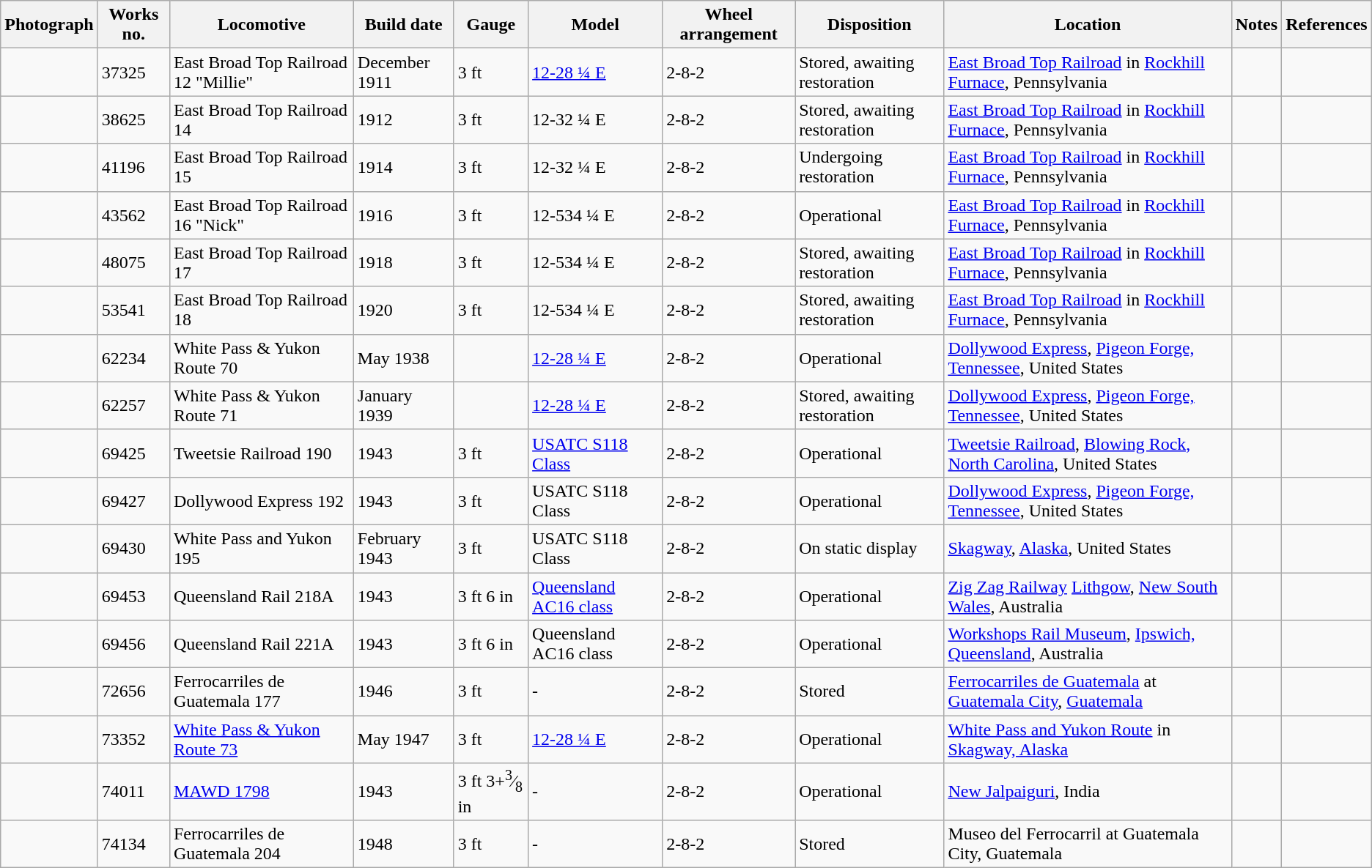<table class="wikitable">
<tr>
<th>Photograph</th>
<th>Works no.</th>
<th>Locomotive</th>
<th>Build date</th>
<th>Gauge</th>
<th>Model</th>
<th>Wheel arrangement</th>
<th>Disposition</th>
<th>Location</th>
<th>Notes</th>
<th>References</th>
</tr>
<tr>
<td></td>
<td>37325</td>
<td>East Broad Top Railroad 12 "Millie"</td>
<td>December 1911</td>
<td>3 ft</td>
<td><a href='#'>12-28 ¼ E</a></td>
<td>2-8-2</td>
<td>Stored, awaiting restoration</td>
<td><a href='#'>East Broad Top Railroad</a> in <a href='#'>Rockhill Furnace</a>, Pennsylvania</td>
<td></td>
<td></td>
</tr>
<tr>
<td></td>
<td>38625</td>
<td>East Broad Top Railroad 14</td>
<td>1912</td>
<td>3 ft</td>
<td>12-32 ¼ E</td>
<td>2-8-2</td>
<td>Stored, awaiting restoration</td>
<td><a href='#'>East Broad Top Railroad</a> in <a href='#'>Rockhill Furnace</a>, Pennsylvania</td>
<td></td>
<td></td>
</tr>
<tr>
<td></td>
<td>41196</td>
<td>East Broad Top Railroad 15</td>
<td>1914</td>
<td>3 ft</td>
<td>12-32 ¼ E</td>
<td>2-8-2</td>
<td>Undergoing restoration</td>
<td><a href='#'>East Broad Top Railroad</a> in <a href='#'>Rockhill Furnace</a>, Pennsylvania</td>
<td></td>
<td></td>
</tr>
<tr>
<td></td>
<td>43562</td>
<td>East Broad Top Railroad 16 "Nick"</td>
<td>1916</td>
<td>3 ft</td>
<td>12-534 ¼ E</td>
<td>2-8-2</td>
<td>Operational</td>
<td><a href='#'>East Broad Top Railroad</a> in <a href='#'>Rockhill Furnace</a>, Pennsylvania</td>
<td></td>
<td></td>
</tr>
<tr>
<td></td>
<td>48075</td>
<td>East Broad Top Railroad 17</td>
<td>1918</td>
<td>3 ft</td>
<td>12-534 ¼ E</td>
<td>2-8-2</td>
<td>Stored, awaiting restoration</td>
<td><a href='#'>East Broad Top Railroad</a> in <a href='#'>Rockhill Furnace</a>, Pennsylvania</td>
<td></td>
<td></td>
</tr>
<tr>
<td></td>
<td>53541</td>
<td>East Broad Top Railroad 18</td>
<td>1920</td>
<td>3 ft</td>
<td>12-534 ¼ E</td>
<td>2-8-2</td>
<td>Stored, awaiting restoration</td>
<td><a href='#'>East Broad Top Railroad</a> in <a href='#'>Rockhill Furnace</a>, Pennsylvania</td>
<td></td>
<td></td>
</tr>
<tr>
<td></td>
<td>62234</td>
<td>White Pass & Yukon Route 70</td>
<td>May 1938</td>
<td></td>
<td><a href='#'>12-28 ¼ E</a></td>
<td>2-8-2</td>
<td>Operational</td>
<td><a href='#'>Dollywood Express</a>, <a href='#'>Pigeon Forge, Tennessee</a>, United States</td>
<td></td>
<td></td>
</tr>
<tr>
<td></td>
<td>62257</td>
<td>White Pass & Yukon Route 71</td>
<td>January 1939</td>
<td></td>
<td><a href='#'>12-28 ¼ E</a></td>
<td>2-8-2</td>
<td>Stored, awaiting restoration</td>
<td><a href='#'>Dollywood Express</a>, <a href='#'>Pigeon Forge, Tennessee</a>, United States</td>
<td></td>
<td></td>
</tr>
<tr>
<td></td>
<td>69425</td>
<td>Tweetsie Railroad 190</td>
<td>1943</td>
<td>3 ft</td>
<td><a href='#'>USATC S118 Class</a></td>
<td>2-8-2</td>
<td>Operational</td>
<td><a href='#'>Tweetsie Railroad</a>, <a href='#'>Blowing Rock, North Carolina</a>, United States</td>
<td></td>
<td></td>
</tr>
<tr>
<td></td>
<td>69427</td>
<td>Dollywood Express 192</td>
<td>1943</td>
<td>3 ft</td>
<td>USATC S118 Class</td>
<td>2-8-2</td>
<td>Operational</td>
<td><a href='#'>Dollywood Express</a>, <a href='#'>Pigeon Forge, Tennessee</a>, United States</td>
<td></td>
<td></td>
</tr>
<tr>
<td></td>
<td>69430</td>
<td>White Pass and Yukon 195</td>
<td>February 1943</td>
<td>3 ft</td>
<td>USATC S118 Class</td>
<td>2-8-2</td>
<td>On static display</td>
<td><a href='#'>Skagway</a>, <a href='#'>Alaska</a>, United States</td>
<td></td>
<td></td>
</tr>
<tr>
<td></td>
<td>69453</td>
<td>Queensland Rail 218A</td>
<td>1943</td>
<td>3 ft 6 in</td>
<td><a href='#'>Queensland AC16 class</a></td>
<td>2-8-2</td>
<td>Operational</td>
<td><a href='#'>Zig Zag Railway</a> <a href='#'>Lithgow</a>, <a href='#'>New South Wales</a>, Australia</td>
<td></td>
<td></td>
</tr>
<tr>
<td></td>
<td>69456</td>
<td>Queensland Rail 221A</td>
<td>1943</td>
<td>3 ft 6 in</td>
<td>Queensland AC16 class</td>
<td>2-8-2</td>
<td>Operational</td>
<td><a href='#'>Workshops Rail Museum</a>, <a href='#'>Ipswich, Queensland</a>, Australia</td>
<td></td>
<td></td>
</tr>
<tr>
<td></td>
<td>72656</td>
<td>Ferrocarriles de Guatemala 177</td>
<td>1946</td>
<td>3 ft</td>
<td>-</td>
<td>2-8-2</td>
<td>Stored</td>
<td><a href='#'>Ferrocarriles de Guatemala</a> at <a href='#'>Guatemala City</a>, <a href='#'>Guatemala</a></td>
<td></td>
<td></td>
</tr>
<tr>
<td></td>
<td>73352</td>
<td><a href='#'>White Pass & Yukon Route 73</a></td>
<td>May 1947</td>
<td>3 ft</td>
<td><a href='#'>12-28 ¼ E</a></td>
<td>2-8-2</td>
<td>Operational</td>
<td><a href='#'>White Pass and Yukon Route</a> in <a href='#'>Skagway, Alaska</a></td>
<td></td>
<td></td>
</tr>
<tr>
<td></td>
<td>74011</td>
<td><a href='#'>MAWD 1798</a></td>
<td>1943</td>
<td>3 ft 3+<sup>3</sup>⁄<sub>8</sub> in</td>
<td>-</td>
<td>2-8-2</td>
<td>Operational</td>
<td><a href='#'>New Jalpaiguri</a>, India</td>
<td></td>
<td></td>
</tr>
<tr>
<td></td>
<td>74134</td>
<td>Ferrocarriles de Guatemala 204</td>
<td>1948</td>
<td>3 ft</td>
<td>-</td>
<td>2-8-2</td>
<td>Stored</td>
<td>Museo del Ferrocarril at Guatemala City, Guatemala</td>
<td></td>
<td></td>
</tr>
</table>
